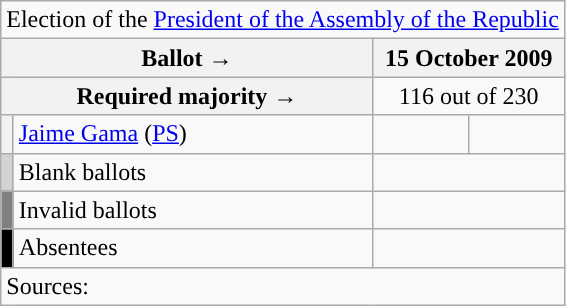<table class="wikitable" style="text-align:center;">
<tr>
<td colspan="4" align="center">Election of the <a href='#'>President of the Assembly of the Republic</a></td>
</tr>
<tr>
<th colspan="2" width="225px">Ballot →</th>
<th colspan="2">15 October 2009</th>
</tr>
<tr>
<th colspan="2">Required majority →</th>
<td colspan="2">116 out of 230</td>
</tr>
<tr>
<th width="1px" style="background:"></th>
<td align="left"><a href='#'>Jaime Gama</a> (<a href='#'>PS</a>)</td>
<td></td>
<td></td>
</tr>
<tr>
<th style="background:lightgray;"></th>
<td align="left">Blank ballots</td>
<td colspan="2"></td>
</tr>
<tr>
<th style="background:gray;"></th>
<td align="left">Invalid ballots</td>
<td colspan="2"></td>
</tr>
<tr>
<th style="background:black;"></th>
<td align="left">Absentees</td>
<td colspan="2"></td>
</tr>
<tr>
<td align="left" colspan="4">Sources: </td>
</tr>
</table>
